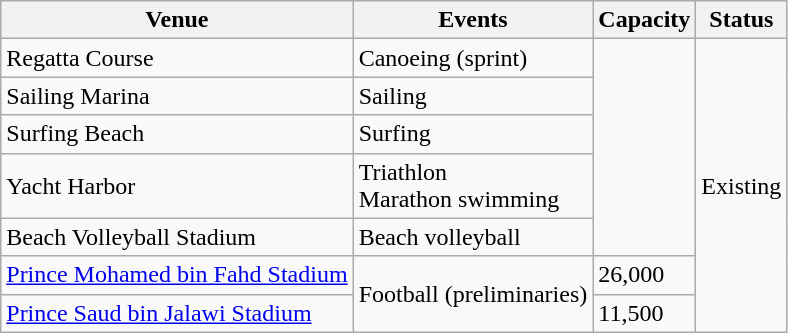<table class="wikitable">
<tr>
<th>Venue</th>
<th>Events</th>
<th>Capacity</th>
<th>Status</th>
</tr>
<tr>
<td>Regatta Course</td>
<td>Canoeing (sprint)</td>
<td rowspan="5"></td>
<td rowspan="7">Existing</td>
</tr>
<tr>
<td>Sailing Marina</td>
<td>Sailing</td>
</tr>
<tr>
<td>Surfing Beach</td>
<td>Surfing</td>
</tr>
<tr>
<td>Yacht Harbor</td>
<td>Triathlon<br>Marathon swimming</td>
</tr>
<tr>
<td>Beach Volleyball Stadium</td>
<td>Beach volleyball</td>
</tr>
<tr>
<td><a href='#'>Prince Mohamed bin Fahd Stadium</a></td>
<td rowspan="2">Football (preliminaries)</td>
<td>26,000</td>
</tr>
<tr>
<td><a href='#'>Prince Saud bin Jalawi Stadium</a></td>
<td>11,500</td>
</tr>
</table>
